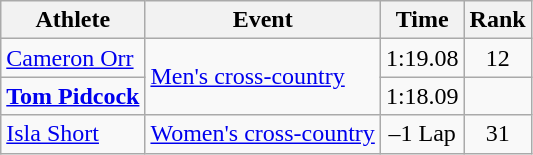<table class=wikitable style=font- vsize:90%;text-align:center>
<tr>
<th>Athlete</th>
<th>Event</th>
<th>Time</th>
<th>Rank</th>
</tr>
<tr align=center>
<td align=left><a href='#'>Cameron Orr</a></td>
<td align=left rowspan="2"><a href='#'>Men's cross-country</a></td>
<td>1:19.08</td>
<td>12</td>
</tr>
<tr align=center>
<td align=left><strong><a href='#'>Tom Pidcock</a></strong></td>
<td>1:18.09</td>
<td></td>
</tr>
<tr align=center>
<td align=left><a href='#'>Isla Short</a></td>
<td align=left><a href='#'>Women's cross-country</a></td>
<td>–1 Lap</td>
<td>31</td>
</tr>
</table>
